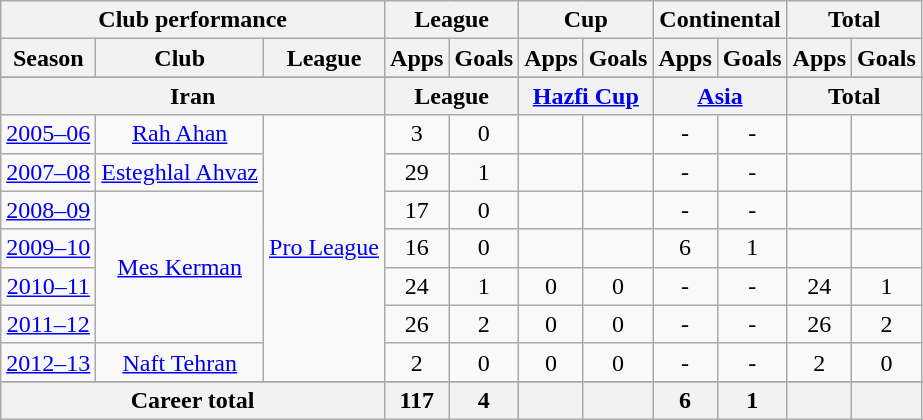<table class="wikitable" style="text-align:center">
<tr>
<th colspan=3>Club performance</th>
<th colspan=2>League</th>
<th colspan=2>Cup</th>
<th colspan=2>Continental</th>
<th colspan=2>Total</th>
</tr>
<tr>
<th>Season</th>
<th>Club</th>
<th>League</th>
<th>Apps</th>
<th>Goals</th>
<th>Apps</th>
<th>Goals</th>
<th>Apps</th>
<th>Goals</th>
<th>Apps</th>
<th>Goals</th>
</tr>
<tr>
</tr>
<tr>
<th colspan=3>Iran</th>
<th colspan=2>League</th>
<th colspan=2><a href='#'>Hazfi Cup</a></th>
<th colspan=2><a href='#'>Asia</a></th>
<th colspan=2>Total</th>
</tr>
<tr>
<td><a href='#'>2005–06</a></td>
<td><a href='#'>Rah Ahan</a></td>
<td rowspan="7"><a href='#'>Pro League</a></td>
<td>3</td>
<td>0</td>
<td></td>
<td></td>
<td>-</td>
<td>-</td>
<td></td>
<td></td>
</tr>
<tr>
<td><a href='#'>2007–08</a></td>
<td><a href='#'>Esteghlal Ahvaz</a></td>
<td>29</td>
<td>1</td>
<td></td>
<td></td>
<td>-</td>
<td>-</td>
<td></td>
<td></td>
</tr>
<tr>
<td><a href='#'>2008–09</a></td>
<td rowspan="4"><a href='#'>Mes Kerman</a></td>
<td>17</td>
<td>0</td>
<td></td>
<td></td>
<td>-</td>
<td>-</td>
<td></td>
<td></td>
</tr>
<tr>
<td><a href='#'>2009–10</a></td>
<td>16</td>
<td>0</td>
<td></td>
<td></td>
<td>6</td>
<td>1</td>
<td></td>
<td></td>
</tr>
<tr>
<td><a href='#'>2010–11</a></td>
<td>24</td>
<td>1</td>
<td>0</td>
<td>0</td>
<td>-</td>
<td>-</td>
<td>24</td>
<td>1</td>
</tr>
<tr>
<td><a href='#'>2011–12</a></td>
<td>26</td>
<td>2</td>
<td>0</td>
<td>0</td>
<td>-</td>
<td>-</td>
<td>26</td>
<td>2</td>
</tr>
<tr>
<td><a href='#'>2012–13</a></td>
<td rowspan="1"><a href='#'>Naft Tehran</a></td>
<td>2</td>
<td>0</td>
<td>0</td>
<td>0</td>
<td>-</td>
<td>-</td>
<td>2</td>
<td>0</td>
</tr>
<tr>
</tr>
<tr>
<th colspan=3>Career total</th>
<th>117</th>
<th>4</th>
<th></th>
<th></th>
<th>6</th>
<th>1</th>
<th></th>
<th></th>
</tr>
</table>
